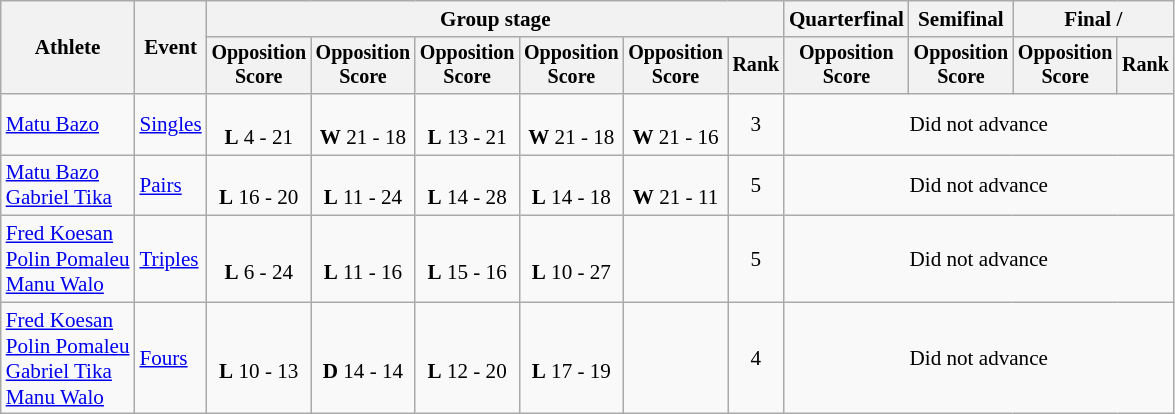<table class="wikitable" style="font-size:88%">
<tr>
<th rowspan=2>Athlete</th>
<th rowspan=2>Event</th>
<th colspan=6>Group stage</th>
<th>Quarterfinal</th>
<th>Semifinal</th>
<th colspan=2>Final / </th>
</tr>
<tr style="font-size:95%">
<th>Opposition<br>Score</th>
<th>Opposition<br>Score</th>
<th>Opposition<br>Score</th>
<th>Opposition<br>Score</th>
<th>Opposition<br>Score</th>
<th>Rank</th>
<th>Opposition<br>Score</th>
<th>Opposition<br>Score</th>
<th>Opposition<br>Score</th>
<th>Rank</th>
</tr>
<tr align=center>
<td align=left><a href='#'>Matu Bazo</a></td>
<td align=left><a href='#'>Singles</a></td>
<td><br><strong>L</strong> 4 - 21</td>
<td><br><strong>W</strong> 21 - 18</td>
<td><br><strong>L</strong> 13 - 21</td>
<td><br><strong>W</strong> 21 - 18</td>
<td><br><strong>W</strong> 21 - 16</td>
<td>3</td>
<td colspan=4>Did not advance</td>
</tr>
<tr align=center>
<td align=left><a href='#'>Matu Bazo</a><br><a href='#'>Gabriel Tika</a></td>
<td align=left><a href='#'>Pairs</a></td>
<td><br><strong>L</strong> 16 - 20</td>
<td><br><strong>L</strong> 11 - 24</td>
<td><br><strong>L</strong> 14 - 28</td>
<td><br><strong>L</strong> 14 - 18</td>
<td><br><strong>W</strong> 21 - 11</td>
<td>5</td>
<td colspan=4>Did not advance</td>
</tr>
<tr align=center>
<td align=left><a href='#'>Fred Koesan</a><br><a href='#'>Polin Pomaleu</a><br><a href='#'>Manu Walo</a></td>
<td align=left><a href='#'>Triples</a></td>
<td><br><strong>L</strong> 6 - 24</td>
<td><br><strong>L</strong> 11 - 16</td>
<td><br><strong>L</strong> 15 - 16</td>
<td><br><strong>L</strong> 10 - 27</td>
<td></td>
<td>5</td>
<td colspan=4>Did not advance</td>
</tr>
<tr align=center>
<td align=left><a href='#'>Fred Koesan</a><br><a href='#'>Polin Pomaleu</a><br><a href='#'>Gabriel Tika</a><br><a href='#'>Manu Walo</a></td>
<td align=left><a href='#'>Fours</a></td>
<td><br><strong>L</strong> 10 - 13</td>
<td><br><strong>D</strong> 14 - 14</td>
<td><br><strong>L</strong> 12 - 20</td>
<td><br><strong>L</strong> 17 - 19</td>
<td></td>
<td>4</td>
<td colspan=4>Did not advance</td>
</tr>
</table>
